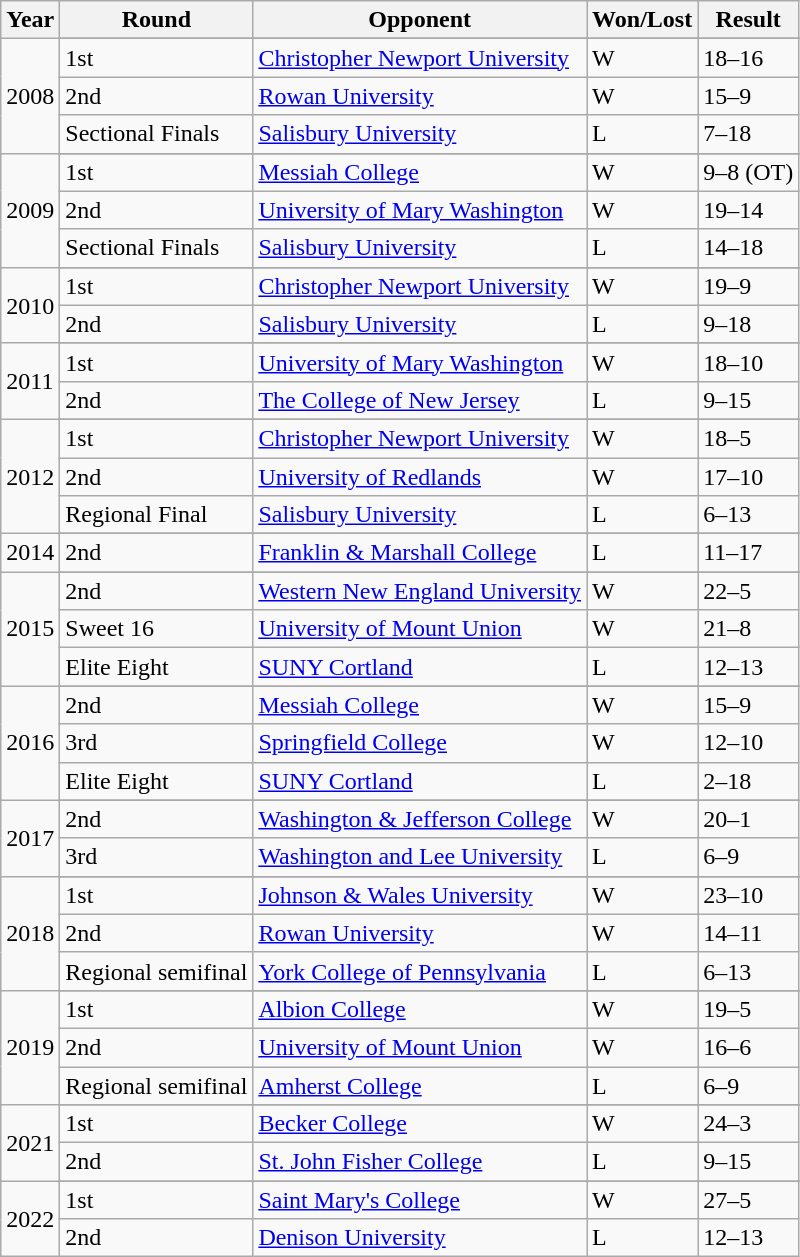<table class=wikitable>
<tr>
<th>Year</th>
<th>Round</th>
<th>Opponent</th>
<th>Won/Lost</th>
<th>Result</th>
</tr>
<tr>
<td rowspan=4>2008</td>
</tr>
<tr>
<td>1st</td>
<td><a href='#'>Christopher Newport University</a></td>
<td>W</td>
<td>18–16</td>
</tr>
<tr>
<td>2nd</td>
<td><a href='#'>Rowan University</a></td>
<td>W</td>
<td>15–9</td>
</tr>
<tr>
<td>Sectional Finals</td>
<td><a href='#'>Salisbury University</a></td>
<td>L</td>
<td>7–18</td>
</tr>
<tr>
<td rowspan=4>2009</td>
</tr>
<tr>
<td>1st</td>
<td><a href='#'>Messiah College</a></td>
<td>W</td>
<td>9–8 (OT)</td>
</tr>
<tr>
<td>2nd</td>
<td><a href='#'>University of Mary Washington</a></td>
<td>W</td>
<td>19–14</td>
</tr>
<tr>
<td>Sectional Finals</td>
<td><a href='#'>Salisbury University</a></td>
<td>L</td>
<td>14–18</td>
</tr>
<tr>
<td rowspan=3>2010</td>
</tr>
<tr>
<td>1st</td>
<td><a href='#'>Christopher Newport University</a></td>
<td>W</td>
<td>19–9</td>
</tr>
<tr>
<td>2nd</td>
<td><a href='#'>Salisbury University</a></td>
<td>L</td>
<td>9–18</td>
</tr>
<tr>
<td rowspan=3>2011</td>
</tr>
<tr>
<td>1st</td>
<td><a href='#'>University of Mary Washington</a></td>
<td>W</td>
<td>18–10</td>
</tr>
<tr>
<td>2nd</td>
<td><a href='#'>The College of New Jersey</a></td>
<td>L</td>
<td>9–15</td>
</tr>
<tr>
<td rowspan=4>2012</td>
</tr>
<tr>
<td>1st</td>
<td><a href='#'>Christopher Newport University</a></td>
<td>W</td>
<td>18–5</td>
</tr>
<tr>
<td>2nd</td>
<td><a href='#'>University of Redlands</a></td>
<td>W</td>
<td>17–10</td>
</tr>
<tr>
<td>Regional Final</td>
<td><a href='#'>Salisbury University</a></td>
<td>L</td>
<td>6–13</td>
</tr>
<tr>
<td rowspan=2>2014</td>
</tr>
<tr>
<td>2nd</td>
<td><a href='#'>Franklin & Marshall College</a></td>
<td>L</td>
<td>11–17</td>
</tr>
<tr>
<td rowspan=4>2015</td>
</tr>
<tr>
<td>2nd</td>
<td><a href='#'>Western New England University</a></td>
<td>W</td>
<td>22–5</td>
</tr>
<tr>
<td>Sweet 16</td>
<td><a href='#'>University of Mount Union</a></td>
<td>W</td>
<td>21–8</td>
</tr>
<tr>
<td>Elite Eight</td>
<td><a href='#'>SUNY Cortland</a></td>
<td>L</td>
<td>12–13</td>
</tr>
<tr>
<td rowspan=4>2016</td>
</tr>
<tr>
<td>2nd</td>
<td><a href='#'>Messiah College</a></td>
<td>W</td>
<td>15–9</td>
</tr>
<tr>
<td>3rd</td>
<td><a href='#'>Springfield College</a></td>
<td>W</td>
<td>12–10</td>
</tr>
<tr>
<td>Elite Eight</td>
<td><a href='#'>SUNY Cortland</a></td>
<td>L</td>
<td>2–18</td>
</tr>
<tr>
<td rowspan=3>2017</td>
</tr>
<tr>
<td>2nd</td>
<td><a href='#'>Washington & Jefferson College</a></td>
<td>W</td>
<td>20–1</td>
</tr>
<tr>
<td>3rd</td>
<td><a href='#'>Washington and Lee University</a></td>
<td>L</td>
<td>6–9</td>
</tr>
<tr>
<td rowspan=4>2018</td>
</tr>
<tr>
<td>1st</td>
<td><a href='#'>Johnson & Wales University</a></td>
<td>W</td>
<td>23–10</td>
</tr>
<tr>
<td>2nd</td>
<td><a href='#'>Rowan University</a></td>
<td>W</td>
<td>14–11</td>
</tr>
<tr>
<td>Regional semifinal</td>
<td><a href='#'>York College of Pennsylvania</a></td>
<td>L</td>
<td>6–13</td>
</tr>
<tr>
<td rowspan=4>2019</td>
</tr>
<tr>
<td>1st</td>
<td><a href='#'>Albion College</a></td>
<td>W</td>
<td>19–5</td>
</tr>
<tr>
<td>2nd</td>
<td><a href='#'>University of Mount Union</a></td>
<td>W</td>
<td>16–6</td>
</tr>
<tr>
<td>Regional semifinal</td>
<td><a href='#'>Amherst College</a></td>
<td>L</td>
<td>6–9</td>
</tr>
<tr>
<td rowspan=3>2021</td>
</tr>
<tr>
<td>1st</td>
<td><a href='#'>Becker College</a></td>
<td>W</td>
<td>24–3</td>
</tr>
<tr>
<td>2nd</td>
<td><a href='#'>St. John Fisher College</a></td>
<td>L</td>
<td>9–15</td>
</tr>
<tr>
<td rowspan=3>2022</td>
</tr>
<tr>
<td>1st</td>
<td><a href='#'>Saint Mary's College</a></td>
<td>W</td>
<td>27–5</td>
</tr>
<tr>
<td>2nd</td>
<td><a href='#'>Denison University</a></td>
<td>L</td>
<td>12–13</td>
</tr>
</table>
